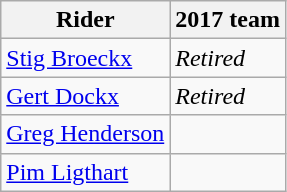<table class="wikitable">
<tr>
<th>Rider</th>
<th>2017 team</th>
</tr>
<tr>
<td><a href='#'>Stig Broeckx</a></td>
<td><em>Retired</em></td>
</tr>
<tr>
<td><a href='#'>Gert Dockx</a></td>
<td><em>Retired</em></td>
</tr>
<tr>
<td><a href='#'>Greg Henderson</a></td>
<td></td>
</tr>
<tr>
<td><a href='#'>Pim Ligthart</a></td>
<td></td>
</tr>
</table>
